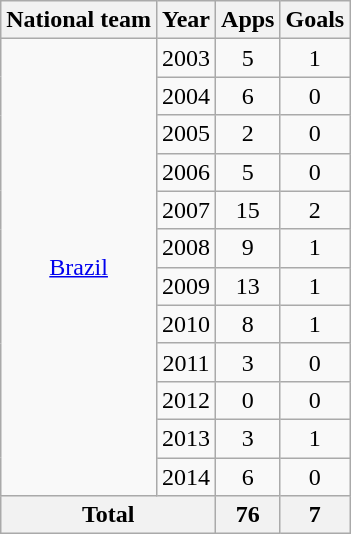<table class=wikitable style="text-align: center;">
<tr>
<th>National team</th>
<th>Year</th>
<th>Apps</th>
<th>Goals</th>
</tr>
<tr>
<td rowspan=12><a href='#'>Brazil</a></td>
<td>2003</td>
<td>5</td>
<td>1</td>
</tr>
<tr>
<td>2004</td>
<td>6</td>
<td>0</td>
</tr>
<tr>
<td>2005</td>
<td>2</td>
<td>0</td>
</tr>
<tr>
<td>2006</td>
<td>5</td>
<td>0</td>
</tr>
<tr>
<td>2007</td>
<td>15</td>
<td>2</td>
</tr>
<tr>
<td>2008</td>
<td>9</td>
<td>1</td>
</tr>
<tr>
<td>2009</td>
<td>13</td>
<td>1</td>
</tr>
<tr>
<td>2010</td>
<td>8</td>
<td>1</td>
</tr>
<tr>
<td>2011</td>
<td>3</td>
<td>0</td>
</tr>
<tr>
<td>2012</td>
<td>0</td>
<td>0</td>
</tr>
<tr>
<td>2013</td>
<td>3</td>
<td>1</td>
</tr>
<tr>
<td>2014</td>
<td>6</td>
<td>0</td>
</tr>
<tr>
<th colspan=2>Total</th>
<th>76</th>
<th>7</th>
</tr>
</table>
